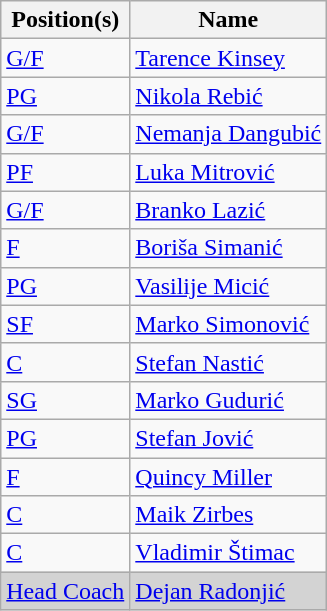<table class="wikitable collapsible collapsed">
<tr>
<th align=center>Position(s)</th>
<th align=center>Name</th>
</tr>
<tr>
<td align:left><a href='#'>G/F</a></td>
<td> <a href='#'>Tarence Kinsey</a></td>
</tr>
<tr>
<td align:left><a href='#'>PG</a></td>
<td> <a href='#'>Nikola Rebić</a></td>
</tr>
<tr>
<td align:left><a href='#'>G/F</a></td>
<td> <a href='#'>Nemanja Dangubić</a></td>
</tr>
<tr>
<td align:left><a href='#'>PF</a></td>
<td> <a href='#'>Luka Mitrović</a></td>
</tr>
<tr>
<td align:left><a href='#'>G/F</a></td>
<td> <a href='#'>Branko Lazić</a></td>
</tr>
<tr>
<td align:left><a href='#'>F</a></td>
<td> <a href='#'>Boriša Simanić</a></td>
</tr>
<tr>
<td align:left><a href='#'>PG</a></td>
<td> <a href='#'>Vasilije Micić</a></td>
</tr>
<tr>
<td align:left><a href='#'>SF</a></td>
<td> <a href='#'>Marko Simonović</a></td>
</tr>
<tr>
<td align:left><a href='#'>C</a></td>
<td> <a href='#'>Stefan Nastić</a></td>
</tr>
<tr>
<td align:left><a href='#'>SG</a></td>
<td> <a href='#'>Marko Gudurić</a></td>
</tr>
<tr>
<td align:left><a href='#'>PG</a></td>
<td> <a href='#'>Stefan Jović</a></td>
</tr>
<tr>
<td align:left><a href='#'>F</a></td>
<td> <a href='#'>Quincy Miller</a></td>
</tr>
<tr>
<td align:left><a href='#'>C</a></td>
<td> <a href='#'>Maik Zirbes</a></td>
</tr>
<tr>
<td align:left><a href='#'>C</a></td>
<td> <a href='#'>Vladimir Štimac</a></td>
</tr>
<tr bgcolor=D3D3D3>
<td align:left><a href='#'>Head Coach</a></td>
<td> <a href='#'>Dejan Radonjić</a></td>
</tr>
</table>
